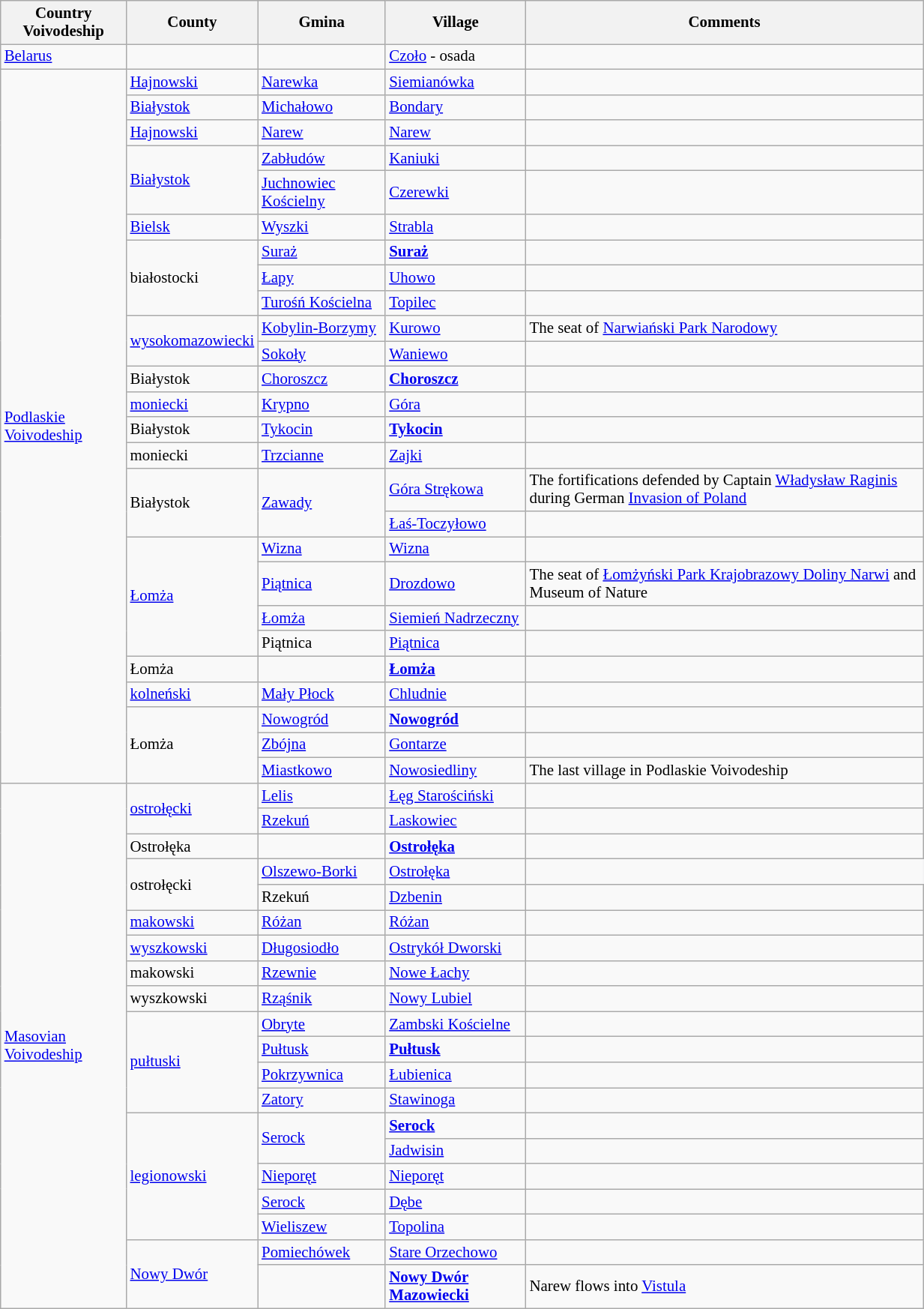<table class="wikitable" style="border-collapse:collapse; border-color:#f2f2f4; margin-top:1px; margin-bottom:15px; font-size:87%" width="65%">
<tr>
<th>Country<br>Voivodeship</th>
<th>County</th>
<th>Gmina</th>
<th>Village</th>
<th>Comments</th>
</tr>
<tr>
<td><a href='#'>Belarus</a></td>
<td></td>
<td></td>
<td><a href='#'>Czoło</a> - osada</td>
<td></td>
</tr>
<tr>
<td rowspan=26><a href='#'>Podlaskie Voivodeship</a></td>
<td><a href='#'>Hajnowski</a></td>
<td><a href='#'>Narewka</a></td>
<td><a href='#'>Siemianówka</a></td>
<td></td>
</tr>
<tr>
<td><a href='#'>Białystok</a></td>
<td><a href='#'>Michałowo</a></td>
<td><a href='#'>Bondary</a></td>
<td></td>
</tr>
<tr>
<td><a href='#'>Hajnowski</a></td>
<td><a href='#'>Narew</a></td>
<td><a href='#'>Narew</a></td>
<td></td>
</tr>
<tr>
<td rowspan=2><a href='#'>Białystok</a></td>
<td><a href='#'>Zabłudów</a></td>
<td><a href='#'>Kaniuki</a></td>
<td></td>
</tr>
<tr>
<td><a href='#'>Juchnowiec Kościelny</a></td>
<td><a href='#'>Czerewki</a></td>
<td></td>
</tr>
<tr>
<td><a href='#'>Bielsk</a></td>
<td><a href='#'>Wyszki</a></td>
<td><a href='#'>Strabla</a></td>
<td></td>
</tr>
<tr>
<td rowspan=3>białostocki</td>
<td><a href='#'>Suraż</a></td>
<td><strong><a href='#'>Suraż</a></strong></td>
<td></td>
</tr>
<tr>
<td><a href='#'>Łapy</a></td>
<td><a href='#'>Uhowo</a></td>
<td></td>
</tr>
<tr>
<td><a href='#'>Turośń Kościelna</a></td>
<td><a href='#'>Topilec</a></td>
<td></td>
</tr>
<tr>
<td rowspan=2><a href='#'>wysokomazowiecki</a></td>
<td><a href='#'>Kobylin-Borzymy</a></td>
<td><a href='#'>Kurowo</a></td>
<td>The seat of <a href='#'>Narwiański Park Narodowy</a></td>
</tr>
<tr>
<td><a href='#'>Sokoły</a></td>
<td><a href='#'>Waniewo</a></td>
<td></td>
</tr>
<tr>
<td>Białystok</td>
<td><a href='#'>Choroszcz</a></td>
<td><strong><a href='#'>Choroszcz</a></strong></td>
<td></td>
</tr>
<tr>
<td><a href='#'>moniecki</a></td>
<td><a href='#'>Krypno</a></td>
<td><a href='#'>Góra</a></td>
<td></td>
</tr>
<tr>
<td>Białystok</td>
<td><a href='#'>Tykocin</a></td>
<td><strong><a href='#'>Tykocin</a></strong></td>
<td></td>
</tr>
<tr>
<td>moniecki</td>
<td><a href='#'>Trzcianne</a></td>
<td><a href='#'>Zajki</a></td>
<td></td>
</tr>
<tr>
<td rowspan=2>Białystok</td>
<td rowspan=2><a href='#'>Zawady</a></td>
<td><a href='#'>Góra Strękowa</a></td>
<td>The fortifications defended by Captain <a href='#'>Władysław Raginis</a> during German <a href='#'>Invasion of Poland</a></td>
</tr>
<tr>
<td><a href='#'>Łaś-Toczyłowo</a></td>
<td></td>
</tr>
<tr>
<td rowspan=4><a href='#'>Łomża</a></td>
<td><a href='#'>Wizna</a></td>
<td><a href='#'>Wizna</a></td>
<td></td>
</tr>
<tr>
<td><a href='#'>Piątnica</a></td>
<td><a href='#'>Drozdowo</a></td>
<td>The seat of <a href='#'>Łomżyński Park Krajobrazowy Doliny Narwi</a> and Museum of Nature</td>
</tr>
<tr>
<td><a href='#'>Łomża</a></td>
<td><a href='#'>Siemień Nadrzeczny</a></td>
<td></td>
</tr>
<tr>
<td>Piątnica</td>
<td><a href='#'>Piątnica</a></td>
<td></td>
</tr>
<tr>
<td>Łomża</td>
<td></td>
<td><strong><a href='#'>Łomża</a></strong></td>
<td></td>
</tr>
<tr>
<td><a href='#'>kolneński</a></td>
<td><a href='#'>Mały Płock</a></td>
<td><a href='#'>Chludnie</a></td>
<td></td>
</tr>
<tr>
<td rowspan=3>Łomża</td>
<td><a href='#'>Nowogród</a></td>
<td><strong><a href='#'>Nowogród</a></strong></td>
<td></td>
</tr>
<tr>
<td><a href='#'>Zbójna</a></td>
<td><a href='#'>Gontarze</a></td>
<td></td>
</tr>
<tr>
<td><a href='#'>Miastkowo</a></td>
<td><a href='#'>Nowosiedliny</a></td>
<td>The last village in Podlaskie Voivodeship</td>
</tr>
<tr>
<td rowspan=20><a href='#'>Masovian Voivodeship</a></td>
<td rowspan=2><a href='#'>ostrołęcki</a></td>
<td><a href='#'>Lelis</a></td>
<td><a href='#'>Łęg Starościński</a></td>
<td></td>
</tr>
<tr>
<td><a href='#'>Rzekuń</a></td>
<td><a href='#'>Laskowiec</a></td>
<td></td>
</tr>
<tr>
<td>Ostrołęka</td>
<td></td>
<td><strong><a href='#'>Ostrołęka</a></strong></td>
<td></td>
</tr>
<tr>
<td rowspan=2>ostrołęcki</td>
<td><a href='#'>Olszewo-Borki</a></td>
<td><a href='#'>Ostrołęka</a></td>
</tr>
<tr>
<td>Rzekuń</td>
<td><a href='#'>Dzbenin</a></td>
<td></td>
</tr>
<tr>
<td><a href='#'>makowski</a></td>
<td><a href='#'>Różan</a></td>
<td><a href='#'>Różan</a></td>
<td></td>
</tr>
<tr>
<td><a href='#'>wyszkowski</a></td>
<td><a href='#'>Długosiodło</a></td>
<td><a href='#'>Ostrykół Dworski</a></td>
<td></td>
</tr>
<tr>
<td>makowski</td>
<td><a href='#'>Rzewnie</a></td>
<td><a href='#'>Nowe Łachy</a></td>
<td></td>
</tr>
<tr>
<td>wyszkowski</td>
<td><a href='#'>Rząśnik</a></td>
<td><a href='#'>Nowy Lubiel</a></td>
<td></td>
</tr>
<tr>
<td rowspan=4><a href='#'>pułtuski</a></td>
<td><a href='#'>Obryte</a></td>
<td><a href='#'>Zambski Kościelne</a></td>
<td></td>
</tr>
<tr>
<td><a href='#'>Pułtusk</a></td>
<td><strong><a href='#'>Pułtusk</a></strong></td>
<td></td>
</tr>
<tr>
<td><a href='#'>Pokrzywnica</a></td>
<td><a href='#'>Łubienica</a></td>
<td></td>
</tr>
<tr>
<td><a href='#'>Zatory</a></td>
<td><a href='#'>Stawinoga</a></td>
<td></td>
</tr>
<tr>
<td rowspan=5><a href='#'>legionowski</a></td>
<td rowspan=2><a href='#'>Serock</a></td>
<td><strong><a href='#'>Serock</a></strong></td>
<td></td>
</tr>
<tr>
<td><a href='#'>Jadwisin</a></td>
<td></td>
</tr>
<tr>
<td><a href='#'>Nieporęt</a></td>
<td><a href='#'>Nieporęt</a></td>
<td></td>
</tr>
<tr>
<td><a href='#'>Serock</a></td>
<td><a href='#'>Dębe</a></td>
<td></td>
</tr>
<tr>
<td><a href='#'>Wieliszew</a></td>
<td><a href='#'>Topolina</a></td>
<td></td>
</tr>
<tr>
<td rowspan=2><a href='#'>Nowy Dwór</a></td>
<td><a href='#'>Pomiechówek</a></td>
<td><a href='#'>Stare Orzechowo</a></td>
<td></td>
</tr>
<tr>
<td></td>
<td><strong><a href='#'>Nowy Dwór Mazowiecki</a></strong></td>
<td>Narew flows into <a href='#'>Vistula</a></td>
</tr>
</table>
